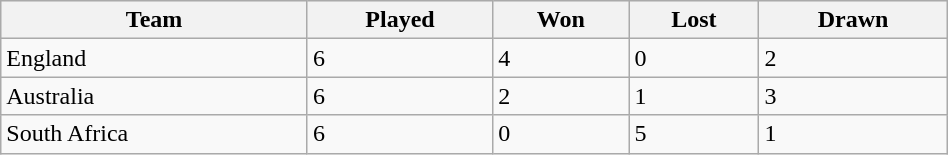<table class="wikitable" width=50%>
<tr bgcolor=#efefef>
<th>Team</th>
<th>Played</th>
<th>Won</th>
<th>Lost</th>
<th>Drawn</th>
</tr>
<tr>
<td>England</td>
<td>6</td>
<td>4</td>
<td>0</td>
<td>2</td>
</tr>
<tr>
<td>Australia</td>
<td>6</td>
<td>2</td>
<td>1</td>
<td>3</td>
</tr>
<tr>
<td>South Africa</td>
<td>6</td>
<td>0</td>
<td>5</td>
<td>1</td>
</tr>
</table>
